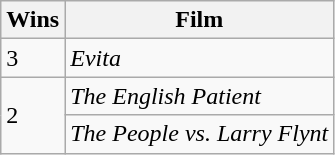<table class="wikitable">
<tr>
<th>Wins</th>
<th>Film</th>
</tr>
<tr>
<td>3</td>
<td><em>Evita</em></td>
</tr>
<tr>
<td rowspan="2">2</td>
<td><em>The English Patient</em></td>
</tr>
<tr>
<td><em>The People vs. Larry Flynt</em></td>
</tr>
</table>
